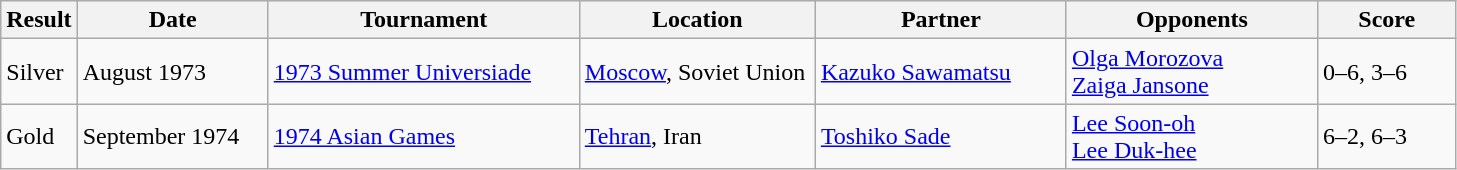<table class="wikitable">
<tr>
<th>Result</th>
<th style="width:120px">Date</th>
<th style="width:200px">Tournament</th>
<th style="width:150px">Location</th>
<th style="width:160px">Partner</th>
<th style="width:160px">Opponents</th>
<th style="width:85px" class="unsortable">Score</th>
</tr>
<tr>
<td> Silver</td>
<td>August 1973</td>
<td><a href='#'>1973 Summer Universiade</a></td>
<td><a href='#'>Moscow</a>, Soviet Union</td>
<td> <a href='#'>Kazuko Sawamatsu</a></td>
<td> <a href='#'>Olga Morozova</a><br> <a href='#'>Zaiga Jansone</a></td>
<td>0–6, 3–6</td>
</tr>
<tr>
<td> Gold</td>
<td>September 1974</td>
<td><a href='#'>1974 Asian Games</a></td>
<td><a href='#'>Tehran</a>, Iran</td>
<td> <a href='#'>Toshiko Sade</a></td>
<td> <a href='#'>Lee Soon-oh</a><br> <a href='#'>Lee Duk-hee</a></td>
<td>6–2, 6–3</td>
</tr>
</table>
